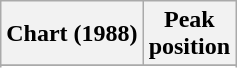<table class="wikitable">
<tr>
<th>Chart (1988)</th>
<th>Peak<br>position</th>
</tr>
<tr>
</tr>
<tr>
</tr>
</table>
